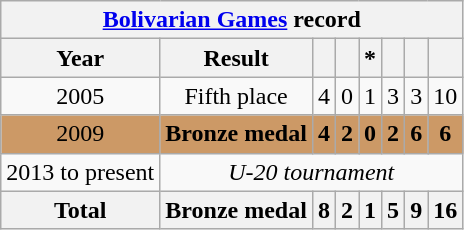<table class="wikitable" style="text-align: center;">
<tr>
<th colspan=8><a href='#'>Bolivarian Games</a> record</th>
</tr>
<tr>
<th>Year</th>
<th>Result</th>
<th></th>
<th></th>
<th>*</th>
<th></th>
<th></th>
<th></th>
</tr>
<tr>
<td> 2005</td>
<td>Fifth place</td>
<td>4</td>
<td>0</td>
<td>1</td>
<td>3</td>
<td>3</td>
<td>10</td>
</tr>
<tr style="background:#c96;">
<td> 2009</td>
<td><strong>Bronze medal</strong></td>
<td><strong>4</strong></td>
<td><strong>2</strong></td>
<td><strong>0</strong></td>
<td><strong>2</strong></td>
<td><strong>6</strong></td>
<td><strong>6</strong></td>
</tr>
<tr>
<td> 2013 to present</td>
<td colspan=7><em>U-20 tournament</em></td>
</tr>
<tr>
<th>Total</th>
<th>Bronze medal</th>
<th>8</th>
<th>2</th>
<th>1</th>
<th>5</th>
<th>9</th>
<th>16</th>
</tr>
</table>
